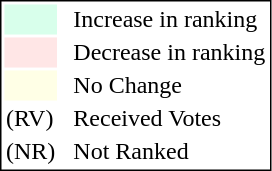<table style="border:1px solid black;">
<tr>
<td style="background:#D8FFEB; width:20px;"></td>
<td> </td>
<td>Increase in ranking</td>
</tr>
<tr>
<td style="background:#FFE6E6; width:20px;"></td>
<td> </td>
<td>Decrease in ranking</td>
</tr>
<tr>
<td style="background:#FFFFE6; width:20px;"></td>
<td> </td>
<td>No Change</td>
</tr>
<tr>
<td>(RV)</td>
<td> </td>
<td>Received Votes</td>
</tr>
<tr>
<td>(NR)</td>
<td> </td>
<td>Not Ranked</td>
</tr>
</table>
